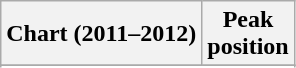<table class="wikitable sortable">
<tr>
<th>Chart (2011–2012)</th>
<th>Peak<br>position</th>
</tr>
<tr>
</tr>
<tr>
</tr>
<tr>
</tr>
<tr>
</tr>
</table>
